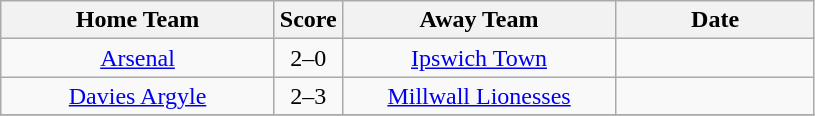<table class="wikitable" style="text-align:center;">
<tr>
<th width=175>Home Team</th>
<th width=20>Score</th>
<th width=175>Away Team</th>
<th width= 125>Date</th>
</tr>
<tr>
<td><a href='#'>Arsenal</a></td>
<td>2–0</td>
<td><a href='#'>Ipswich Town</a></td>
<td></td>
</tr>
<tr>
<td><a href='#'>Davies Argyle</a></td>
<td>2–3</td>
<td><a href='#'>Millwall Lionesses</a></td>
<td></td>
</tr>
<tr>
</tr>
</table>
